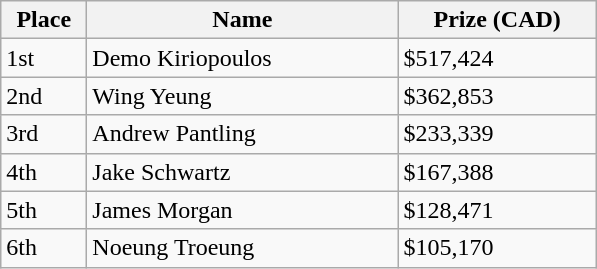<table class="wikitable">
<tr>
<th style="width:50px;">Place</th>
<th style="width:200px;">Name</th>
<th style="width:125px;">Prize (CAD)</th>
</tr>
<tr>
<td>1st</td>
<td> Demo Kiriopoulos</td>
<td>$517,424</td>
</tr>
<tr>
<td>2nd</td>
<td> Wing Yeung</td>
<td>$362,853</td>
</tr>
<tr>
<td>3rd</td>
<td> Andrew Pantling</td>
<td>$233,339</td>
</tr>
<tr>
<td>4th</td>
<td> Jake Schwartz</td>
<td>$167,388</td>
</tr>
<tr>
<td>5th</td>
<td> James Morgan</td>
<td>$128,471</td>
</tr>
<tr>
<td>6th</td>
<td> Noeung Troeung</td>
<td>$105,170</td>
</tr>
</table>
